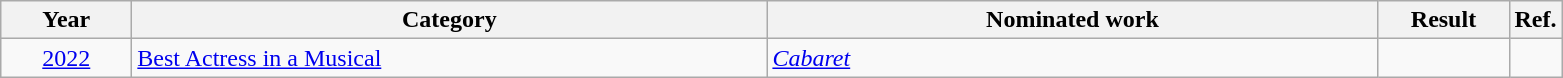<table class=wikitable>
<tr>
<th scope="col" style="width:5em;">Year</th>
<th scope="col" style="width:26em;">Category</th>
<th scope="col" style="width:25em;">Nominated work</th>
<th scope="col" style="width:5em;">Result</th>
<th>Ref.</th>
</tr>
<tr>
<td style="text-align:center;"><a href='#'>2022</a></td>
<td><a href='#'>Best Actress in a Musical</a></td>
<td><em><a href='#'>Cabaret</a></em></td>
<td></td>
<td align="center"></td>
</tr>
</table>
